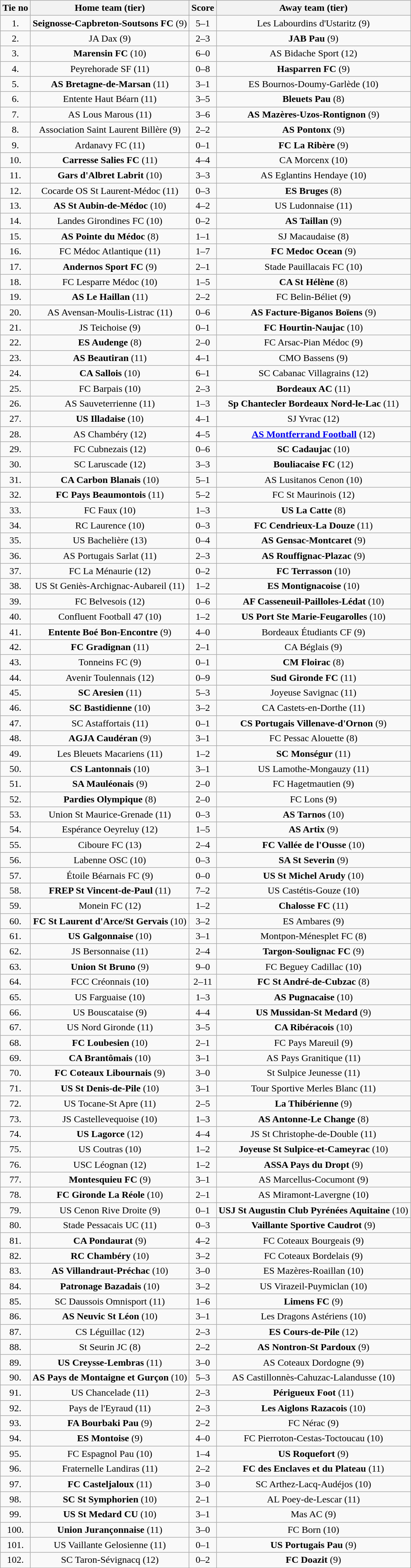<table class="wikitable" style="text-align: center">
<tr>
<th>Tie no</th>
<th>Home team (tier)</th>
<th>Score</th>
<th>Away team (tier)</th>
</tr>
<tr>
<td>1.</td>
<td><strong>Seignosse-Capbreton-Soutsons FC</strong> (9)</td>
<td>5–1</td>
<td>Les Labourdins d'Ustaritz (9)</td>
</tr>
<tr>
<td>2.</td>
<td>JA Dax (9)</td>
<td>2–3</td>
<td><strong>JAB Pau</strong> (9)</td>
</tr>
<tr>
<td>3.</td>
<td><strong>Marensin FC</strong> (10)</td>
<td>6–0</td>
<td>AS Bidache Sport (12)</td>
</tr>
<tr>
<td>4.</td>
<td>Peyrehorade SF (11)</td>
<td>0–8</td>
<td><strong>Hasparren FC</strong> (9)</td>
</tr>
<tr>
<td>5.</td>
<td><strong>AS Bretagne-de-Marsan</strong> (11)</td>
<td>3–1</td>
<td>ES Bournos-Doumy-Garlède (10)</td>
</tr>
<tr>
<td>6.</td>
<td>Entente Haut Béarn (11)</td>
<td>3–5</td>
<td><strong>Bleuets Pau</strong> (8)</td>
</tr>
<tr>
<td>7.</td>
<td>AS Lous Marous (11)</td>
<td>3–6 </td>
<td><strong>AS Mazères-Uzos-Rontignon</strong> (9)</td>
</tr>
<tr>
<td>8.</td>
<td>Association Saint Laurent Billère (9)</td>
<td>2–2 </td>
<td><strong>AS Pontonx</strong> (9)</td>
</tr>
<tr>
<td>9.</td>
<td>Ardanavy FC (11)</td>
<td>0–1 </td>
<td><strong>FC La Ribère</strong> (9)</td>
</tr>
<tr>
<td>10.</td>
<td><strong>Carresse Salies FC</strong> (11)</td>
<td>4–4 </td>
<td>CA Morcenx (10)</td>
</tr>
<tr>
<td>11.</td>
<td><strong>Gars d'Albret Labrit</strong> (10)</td>
<td>3–3 </td>
<td>AS Eglantins Hendaye (10)</td>
</tr>
<tr>
<td>12.</td>
<td>Cocarde OS St Laurent-Médoc (11)</td>
<td>0–3</td>
<td><strong>ES Bruges</strong> (8)</td>
</tr>
<tr>
<td>13.</td>
<td><strong>AS St Aubin-de-Médoc</strong> (10)</td>
<td>4–2</td>
<td>US Ludonnaise (11)</td>
</tr>
<tr>
<td>14.</td>
<td>Landes Girondines FC (10)</td>
<td>0–2</td>
<td><strong>AS Taillan</strong> (9)</td>
</tr>
<tr>
<td>15.</td>
<td><strong>AS Pointe du Médoc</strong> (8)</td>
<td>1–1 </td>
<td>SJ Macaudaise (8)</td>
</tr>
<tr>
<td>16.</td>
<td>FC Médoc Atlantique (11)</td>
<td>1–7</td>
<td><strong>FC Medoc Ocean</strong> (9)</td>
</tr>
<tr>
<td>17.</td>
<td><strong>Andernos Sport FC</strong> (9)</td>
<td>2–1</td>
<td>Stade Pauillacais FC (10)</td>
</tr>
<tr>
<td>18.</td>
<td>FC Lesparre Médoc (10)</td>
<td>1–5</td>
<td><strong>CA St Hélène</strong> (8)</td>
</tr>
<tr>
<td>19.</td>
<td><strong>AS Le Haillan</strong> (11)</td>
<td>2–2 </td>
<td>FC Belin-Béliet (9)</td>
</tr>
<tr>
<td>20.</td>
<td>AS Avensan-Moulis-Listrac (11)</td>
<td>0–6</td>
<td><strong>AS Facture-Biganos Boïens</strong> (9)</td>
</tr>
<tr>
<td>21.</td>
<td>JS Teichoise (9)</td>
<td>0–1</td>
<td><strong>FC Hourtin-Naujac</strong> (10)</td>
</tr>
<tr>
<td>22.</td>
<td><strong>ES Audenge</strong> (8)</td>
<td>2–0</td>
<td>FC Arsac-Pian Médoc (9)</td>
</tr>
<tr>
<td>23.</td>
<td><strong>AS Beautiran</strong> (11)</td>
<td>4–1</td>
<td>CMO Bassens (9)</td>
</tr>
<tr>
<td>24.</td>
<td><strong>CA Sallois</strong> (10)</td>
<td>6–1</td>
<td>SC Cabanac Villagrains (12)</td>
</tr>
<tr>
<td>25.</td>
<td>FC Barpais (10)</td>
<td>2–3 </td>
<td><strong>Bordeaux AC</strong> (11)</td>
</tr>
<tr>
<td>26.</td>
<td>AS Sauveterrienne (11)</td>
<td>1–3</td>
<td><strong>Sp Chantecler Bordeaux Nord-le-Lac</strong> (11)</td>
</tr>
<tr>
<td>27.</td>
<td><strong>US Illadaise</strong> (10)</td>
<td>4–1</td>
<td>SJ Yvrac (12)</td>
</tr>
<tr>
<td>28.</td>
<td>AS Chambéry (12)</td>
<td>4–5</td>
<td><strong><a href='#'>AS Montferrand Football</a></strong> (12)</td>
</tr>
<tr>
<td>29.</td>
<td>FC Cubnezais (12)</td>
<td>0–6</td>
<td><strong>SC Cadaujac</strong> (10)</td>
</tr>
<tr>
<td>30.</td>
<td>SC Laruscade (12)</td>
<td>3–3 </td>
<td><strong>Bouliacaise FC</strong> (12)</td>
</tr>
<tr>
<td>31.</td>
<td><strong>CA Carbon Blanais</strong> (10)</td>
<td>5–1</td>
<td>AS Lusitanos Cenon (10)</td>
</tr>
<tr>
<td>32.</td>
<td><strong>FC Pays Beaumontois</strong> (11)</td>
<td>5–2</td>
<td>FC St Maurinois (12)</td>
</tr>
<tr>
<td>33.</td>
<td>FC Faux (10)</td>
<td>1–3</td>
<td><strong>US La Catte</strong> (8)</td>
</tr>
<tr>
<td>34.</td>
<td>RC Laurence (10)</td>
<td>0–3</td>
<td><strong>FC Cendrieux-La Douze</strong> (11)</td>
</tr>
<tr>
<td>35.</td>
<td>US Bachelière (13)</td>
<td>0–4</td>
<td><strong>AS Gensac-Montcaret</strong> (9)</td>
</tr>
<tr>
<td>36.</td>
<td>AS Portugais Sarlat (11)</td>
<td>2–3 </td>
<td><strong>AS Rouffignac-Plazac</strong> (9)</td>
</tr>
<tr>
<td>37.</td>
<td>FC La Ménaurie (12)</td>
<td>0–2</td>
<td><strong>FC Terrasson</strong> (10)</td>
</tr>
<tr>
<td>38.</td>
<td>US St Geniès-Archignac-Aubareil (11)</td>
<td>1–2</td>
<td><strong>ES Montignacoise</strong> (10)</td>
</tr>
<tr>
<td>39.</td>
<td>FC Belvesois (12)</td>
<td>0–6</td>
<td><strong>AF Casseneuil-Pailloles-Lédat</strong> (10)</td>
</tr>
<tr>
<td>40.</td>
<td>Confluent Football 47 (10)</td>
<td>1–2</td>
<td><strong>US Port Ste Marie-Feugarolles</strong> (10)</td>
</tr>
<tr>
<td>41.</td>
<td><strong>Entente Boé Bon-Encontre</strong> (9)</td>
<td>4–0</td>
<td>Bordeaux Étudiants CF (9)</td>
</tr>
<tr>
<td>42.</td>
<td><strong>FC Gradignan</strong> (11)</td>
<td>2–1</td>
<td>CA Béglais (9)</td>
</tr>
<tr>
<td>43.</td>
<td>Tonneins FC (9)</td>
<td>0–1</td>
<td><strong>CM Floirac</strong> (8)</td>
</tr>
<tr>
<td>44.</td>
<td>Avenir Toulennais (12)</td>
<td>0–9</td>
<td><strong>Sud Gironde FC</strong> (11)</td>
</tr>
<tr>
<td>45.</td>
<td><strong>SC Aresien</strong> (11)</td>
<td>5–3</td>
<td>Joyeuse Savignac (11)</td>
</tr>
<tr>
<td>46.</td>
<td><strong>SC Bastidienne</strong> (10)</td>
<td>3–2</td>
<td>CA Castets-en-Dorthe (11)</td>
</tr>
<tr>
<td>47.</td>
<td>SC Astaffortais (11)</td>
<td>0–1</td>
<td><strong>CS Portugais Villenave-d'Ornon</strong> (9)</td>
</tr>
<tr>
<td>48.</td>
<td><strong>AGJA Caudéran</strong> (9)</td>
<td>3–1</td>
<td>FC Pessac Alouette (8)</td>
</tr>
<tr>
<td>49.</td>
<td>Les Bleuets Macariens (11)</td>
<td>1–2</td>
<td><strong>SC Monségur</strong> (11)</td>
</tr>
<tr>
<td>50.</td>
<td><strong>CS Lantonnais</strong> (10)</td>
<td>3–1</td>
<td>US Lamothe-Mongauzy (11)</td>
</tr>
<tr>
<td>51.</td>
<td><strong>SA Mauléonais</strong> (9)</td>
<td>2–0</td>
<td>FC Hagetmautien (9)</td>
</tr>
<tr>
<td>52.</td>
<td><strong>Pardies Olympique</strong> (8)</td>
<td>2–0</td>
<td>FC Lons (9)</td>
</tr>
<tr>
<td>53.</td>
<td>Union St Maurice-Grenade (11)</td>
<td>0–3 </td>
<td><strong>AS Tarnos</strong> (10)</td>
</tr>
<tr>
<td>54.</td>
<td>Espérance Oeyreluy (12)</td>
<td>1–5</td>
<td><strong>AS Artix</strong> (9)</td>
</tr>
<tr>
<td>55.</td>
<td>Ciboure FC (13)</td>
<td>2–4</td>
<td><strong>FC Vallée de l'Ousse</strong> (10)</td>
</tr>
<tr>
<td>56.</td>
<td>Labenne OSC (10)</td>
<td>0–3 </td>
<td><strong>SA St Severin</strong> (9)</td>
</tr>
<tr>
<td>57.</td>
<td>Étoile Béarnais FC (9)</td>
<td>0–0 </td>
<td><strong>US St Michel Arudy</strong> (10)</td>
</tr>
<tr>
<td>58.</td>
<td><strong>FREP St Vincent-de-Paul</strong> (11)</td>
<td>7–2</td>
<td>US Castétis-Gouze (10)</td>
</tr>
<tr>
<td>59.</td>
<td>Monein FC (12)</td>
<td>1–2</td>
<td><strong>Chalosse FC</strong> (11)</td>
</tr>
<tr>
<td>60.</td>
<td><strong>FC St Laurent d'Arce/St Gervais</strong> (10)</td>
<td>3–2</td>
<td>ES Ambares (9)</td>
</tr>
<tr>
<td>61.</td>
<td><strong>US Galgonnaise</strong> (10)</td>
<td>3–1</td>
<td>Montpon-Ménesplet FC (8)</td>
</tr>
<tr>
<td>62.</td>
<td>JS Bersonnaise (11)</td>
<td>2–4</td>
<td><strong>Targon-Soulignac FC</strong> (9)</td>
</tr>
<tr>
<td>63.</td>
<td><strong>Union St Bruno</strong> (9)</td>
<td>9–0</td>
<td>FC Beguey Cadillac (10)</td>
</tr>
<tr>
<td>64.</td>
<td>FCC Créonnais (10)</td>
<td>2–11</td>
<td><strong>FC St André-de-Cubzac</strong> (8)</td>
</tr>
<tr>
<td>65.</td>
<td>US Farguaise (10)</td>
<td>1–3</td>
<td><strong>AS Pugnacaise</strong> (10)</td>
</tr>
<tr>
<td>66.</td>
<td>US Bouscataise (9)</td>
<td>4–4 </td>
<td><strong>US Mussidan-St Medard</strong> (9)</td>
</tr>
<tr>
<td>67.</td>
<td>US Nord Gironde (11)</td>
<td>3–5 </td>
<td><strong>CA Ribéracois</strong> (10)</td>
</tr>
<tr>
<td>68.</td>
<td><strong>FC Loubesien</strong> (10)</td>
<td>2–1 </td>
<td>FC Pays Mareuil (9)</td>
</tr>
<tr>
<td>69.</td>
<td><strong>CA Brantômais</strong> (10)</td>
<td>3–1</td>
<td>AS Pays Granitique (11)</td>
</tr>
<tr>
<td>70.</td>
<td><strong>FC Coteaux Libournais</strong> (9)</td>
<td>3–0 </td>
<td>St Sulpice Jeunesse (11)</td>
</tr>
<tr>
<td>71.</td>
<td><strong>US St Denis-de-Pile</strong> (10)</td>
<td>3–1</td>
<td>Tour Sportive Merles Blanc (11)</td>
</tr>
<tr>
<td>72.</td>
<td>US Tocane-St Apre (11)</td>
<td>2–5</td>
<td><strong>La Thibérienne</strong> (9)</td>
</tr>
<tr>
<td>73.</td>
<td>JS Castellevequoise (10)</td>
<td>1–3</td>
<td><strong>AS Antonne-Le Change</strong> (8)</td>
</tr>
<tr>
<td>74.</td>
<td><strong>US Lagorce</strong> (12)</td>
<td>4–4 </td>
<td>JS St Christophe-de-Double (11)</td>
</tr>
<tr>
<td>75.</td>
<td>US Coutras (10)</td>
<td>1–2</td>
<td><strong>Joyeuse St Sulpice-et-Cameyrac</strong> (10)</td>
</tr>
<tr>
<td>76.</td>
<td>USC Léognan (12)</td>
<td>1–2</td>
<td><strong>ASSA Pays du Dropt</strong> (9)</td>
</tr>
<tr>
<td>77.</td>
<td><strong>Montesquieu FC</strong> (9)</td>
<td>3–1</td>
<td>AS Marcellus-Cocumont (9)</td>
</tr>
<tr>
<td>78.</td>
<td><strong>FC Gironde La Réole</strong> (10)</td>
<td>2–1</td>
<td>AS Miramont-Lavergne (10)</td>
</tr>
<tr>
<td>79.</td>
<td>US Cenon Rive Droite (9)</td>
<td>0–1</td>
<td><strong>USJ St Augustin Club Pyrénées Aquitaine</strong> (10)</td>
</tr>
<tr>
<td>80.</td>
<td>Stade Pessacais UC (11)</td>
<td>0–3</td>
<td><strong>Vaillante Sportive Caudrot</strong> (9)</td>
</tr>
<tr>
<td>81.</td>
<td><strong>CA Pondaurat</strong> (9)</td>
<td>4–2</td>
<td>FC Coteaux Bourgeais (9)</td>
</tr>
<tr>
<td>82.</td>
<td><strong>RC Chambéry</strong> (10)</td>
<td>3–2</td>
<td>FC Coteaux Bordelais (9)</td>
</tr>
<tr>
<td>83.</td>
<td><strong>AS Villandraut-Préchac</strong> (10)</td>
<td>3–0</td>
<td>ES Mazères-Roaillan (10)</td>
</tr>
<tr>
<td>84.</td>
<td><strong>Patronage Bazadais</strong> (10)</td>
<td>3–2</td>
<td>US Virazeil-Puymiclan (10)</td>
</tr>
<tr>
<td>85.</td>
<td>SC Daussois Omnisport (11)</td>
<td>1–6</td>
<td><strong>Limens FC</strong> (9)</td>
</tr>
<tr>
<td>86.</td>
<td><strong>AS Neuvic St Léon</strong> (10)</td>
<td>3–1</td>
<td>Les Dragons Astériens (10)</td>
</tr>
<tr>
<td>87.</td>
<td>CS Léguillac (12)</td>
<td>2–3</td>
<td><strong>ES Cours-de-Pile</strong> (12)</td>
</tr>
<tr>
<td>88.</td>
<td>St Seurin JC (8)</td>
<td>2–2 </td>
<td><strong>AS Nontron-St Pardoux</strong> (9)</td>
</tr>
<tr>
<td>89.</td>
<td><strong>US Creysse-Lembras</strong> (11)</td>
<td>3–0</td>
<td>AS Coteaux Dordogne (9)</td>
</tr>
<tr>
<td>90.</td>
<td><strong>AS Pays de Montaigne et Gurçon</strong> (10)</td>
<td>5–3</td>
<td>AS Castillonnès-Cahuzac-Lalandusse (10)</td>
</tr>
<tr>
<td>91.</td>
<td>US Chancelade (11)</td>
<td>2–3</td>
<td><strong>Périgueux Foot</strong> (11)</td>
</tr>
<tr>
<td>92.</td>
<td>Pays de l'Eyraud (11)</td>
<td>2–3 </td>
<td><strong>Les Aiglons Razacois</strong> (10)</td>
</tr>
<tr>
<td>93.</td>
<td><strong>FA Bourbaki Pau</strong> (9)</td>
<td>2–2 </td>
<td>FC Nérac (9)</td>
</tr>
<tr>
<td>94.</td>
<td><strong>ES Montoise</strong> (9)</td>
<td>4–0</td>
<td>FC Pierroton-Cestas-Toctoucau (10)</td>
</tr>
<tr>
<td>95.</td>
<td>FC Espagnol Pau (10)</td>
<td>1–4</td>
<td><strong>US Roquefort</strong> (9)</td>
</tr>
<tr>
<td>96.</td>
<td>Fraternelle Landiras (11)</td>
<td>2–2 </td>
<td><strong>FC des Enclaves et du Plateau</strong> (11)</td>
</tr>
<tr>
<td>97.</td>
<td><strong>FC Casteljaloux</strong> (11)</td>
<td>3–0 </td>
<td>SC Arthez-Lacq-Audéjos (10)</td>
</tr>
<tr>
<td>98.</td>
<td><strong>SC St Symphorien</strong> (10)</td>
<td>2–1</td>
<td>AL Poey-de-Lescar (11)</td>
</tr>
<tr>
<td>99.</td>
<td><strong>US St Medard CU</strong> (10)</td>
<td>3–1</td>
<td>Mas AC (9)</td>
</tr>
<tr>
<td>100.</td>
<td><strong>Union Jurançonnaise</strong> (11)</td>
<td>3–0 </td>
<td>FC Born (10)</td>
</tr>
<tr>
<td>101.</td>
<td>US Vaillante Gelosienne (11)</td>
<td>0–1</td>
<td><strong>US Portugais Pau</strong> (9)</td>
</tr>
<tr>
<td>102.</td>
<td>SC Taron-Sévignacq (12)</td>
<td>0–2</td>
<td><strong>FC Doazit</strong> (9)</td>
</tr>
</table>
